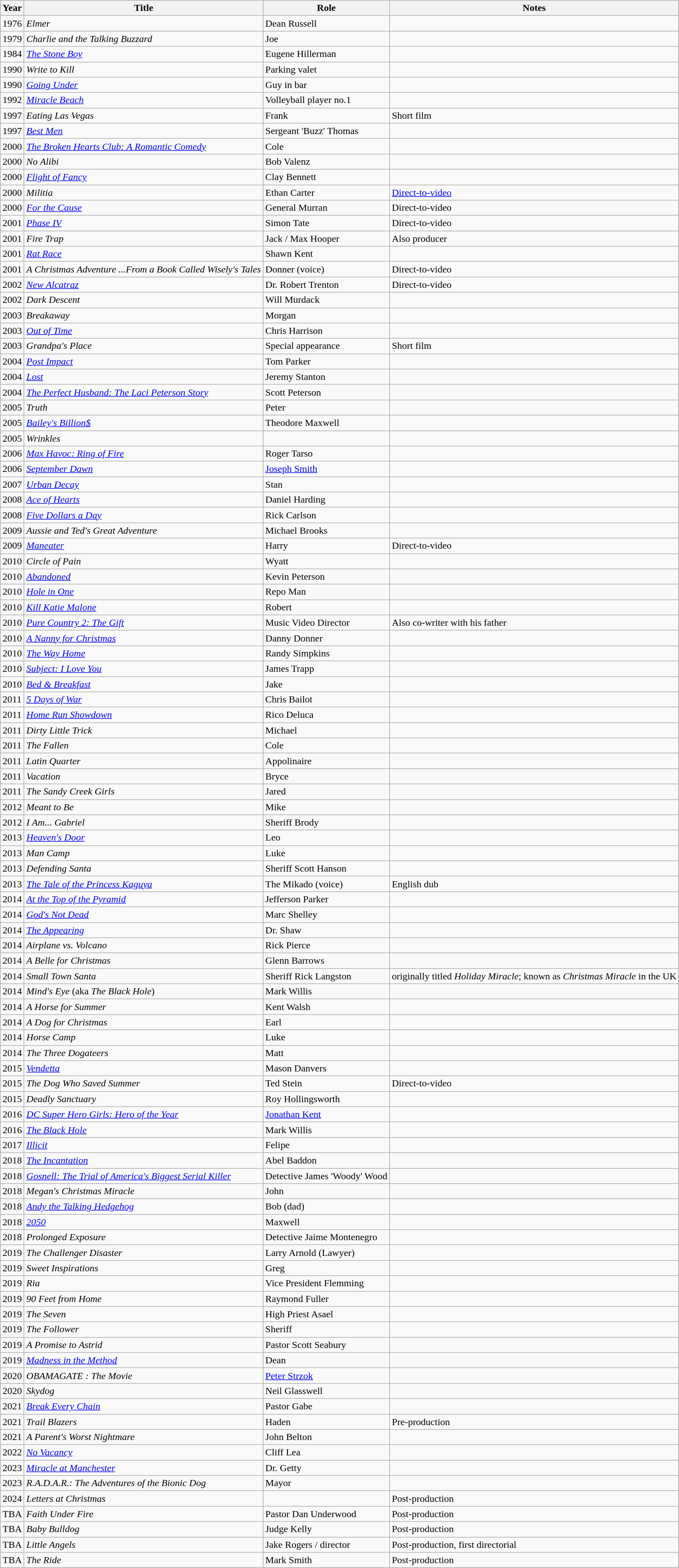<table class="wikitable sortable">
<tr>
<th>Year</th>
<th>Title</th>
<th>Role</th>
<th class="unsortable">Notes</th>
</tr>
<tr>
<td>1976</td>
<td><em>Elmer</em></td>
<td>Dean Russell</td>
<td></td>
</tr>
<tr>
<td>1979</td>
<td><em>Charlie and the Talking Buzzard</em></td>
<td>Joe</td>
<td></td>
</tr>
<tr>
<td>1984</td>
<td><em><a href='#'>The Stone Boy</a></em></td>
<td>Eugene Hillerman</td>
<td></td>
</tr>
<tr>
<td>1990</td>
<td><em>Write to Kill</em></td>
<td>Parking valet</td>
<td></td>
</tr>
<tr>
<td>1990</td>
<td><em><a href='#'>Going Under</a></em></td>
<td>Guy in bar</td>
<td></td>
</tr>
<tr>
<td>1992</td>
<td><em><a href='#'>Miracle Beach</a></em></td>
<td>Volleyball player no.1</td>
<td></td>
</tr>
<tr>
<td>1997</td>
<td><em>Eating Las Vegas</em></td>
<td>Frank</td>
<td>Short film</td>
</tr>
<tr>
<td>1997</td>
<td><em><a href='#'>Best Men</a></em></td>
<td>Sergeant 'Buzz' Thomas</td>
<td></td>
</tr>
<tr>
<td>2000</td>
<td><em><a href='#'>The Broken Hearts Club: A Romantic Comedy</a></em></td>
<td>Cole</td>
<td></td>
</tr>
<tr>
<td>2000</td>
<td><em>No Alibi</em></td>
<td>Bob Valenz</td>
<td></td>
</tr>
<tr>
<td>2000</td>
<td><em><a href='#'>Flight of Fancy</a></em></td>
<td>Clay Bennett</td>
<td></td>
</tr>
<tr>
<td>2000</td>
<td><em>Militia</em></td>
<td>Ethan Carter</td>
<td><a href='#'>Direct-to-video</a></td>
</tr>
<tr>
<td>2000</td>
<td><em><a href='#'>For the Cause</a></em></td>
<td>General Murran</td>
<td>Direct-to-video</td>
</tr>
<tr>
<td>2001</td>
<td><em><a href='#'>Phase IV</a></em></td>
<td>Simon Tate</td>
<td>Direct-to-video</td>
</tr>
<tr>
<td>2001</td>
<td><em>Fire Trap</em></td>
<td>Jack / Max Hooper</td>
<td>Also producer</td>
</tr>
<tr>
<td>2001</td>
<td><em><a href='#'>Rat Race</a></em></td>
<td>Shawn Kent</td>
<td></td>
</tr>
<tr>
<td>2001</td>
<td><em>A Christmas Adventure ...From a Book Called Wisely's Tales</em></td>
<td>Donner (voice)</td>
<td>Direct-to-video</td>
</tr>
<tr>
<td>2002</td>
<td><em><a href='#'>New Alcatraz</a></em></td>
<td>Dr. Robert Trenton</td>
<td>Direct-to-video</td>
</tr>
<tr>
<td>2002</td>
<td><em>Dark Descent</em></td>
<td>Will Murdack</td>
<td></td>
</tr>
<tr>
<td>2003</td>
<td><em>Breakaway</em></td>
<td>Morgan</td>
<td></td>
</tr>
<tr>
<td>2003</td>
<td><em><a href='#'>Out of Time</a></em></td>
<td>Chris Harrison</td>
<td></td>
</tr>
<tr>
<td>2003</td>
<td><em>Grandpa's Place</em></td>
<td>Special appearance</td>
<td>Short film</td>
</tr>
<tr>
<td>2004</td>
<td><em><a href='#'>Post Impact</a></em></td>
<td>Tom Parker</td>
<td></td>
</tr>
<tr>
<td>2004</td>
<td><em><a href='#'>Lost</a></em></td>
<td>Jeremy Stanton</td>
<td></td>
</tr>
<tr>
<td>2004</td>
<td><em><a href='#'>The Perfect Husband: The Laci Peterson Story</a></em></td>
<td>Scott Peterson</td>
<td></td>
</tr>
<tr>
<td>2005</td>
<td><em>Truth</em></td>
<td>Peter</td>
<td></td>
</tr>
<tr>
<td>2005</td>
<td><em><a href='#'>Bailey's Billion$</a></em></td>
<td>Theodore Maxwell</td>
<td></td>
</tr>
<tr>
<td>2005</td>
<td><em>Wrinkles</em></td>
<td></td>
<td></td>
</tr>
<tr>
<td>2006</td>
<td><em><a href='#'>Max Havoc: Ring of Fire</a></em></td>
<td>Roger Tarso</td>
<td></td>
</tr>
<tr>
<td>2006</td>
<td><em><a href='#'>September Dawn</a></em></td>
<td><a href='#'>Joseph Smith</a></td>
<td></td>
</tr>
<tr>
<td>2007</td>
<td><em><a href='#'>Urban Decay</a></em></td>
<td>Stan</td>
<td></td>
</tr>
<tr>
<td>2008</td>
<td><em><a href='#'>Ace of Hearts</a></em></td>
<td>Daniel Harding</td>
<td></td>
</tr>
<tr>
<td>2008</td>
<td><em><a href='#'>Five Dollars a Day</a></em></td>
<td>Rick Carlson</td>
<td></td>
</tr>
<tr>
<td>2009</td>
<td><em>Aussie and Ted's Great Adventure</em></td>
<td>Michael Brooks</td>
<td></td>
</tr>
<tr>
<td>2009</td>
<td><em><a href='#'>Maneater</a></em></td>
<td>Harry</td>
<td>Direct-to-video</td>
</tr>
<tr>
<td>2010</td>
<td><em>Circle of Pain</em></td>
<td>Wyatt</td>
<td></td>
</tr>
<tr>
<td>2010</td>
<td><em><a href='#'>Abandoned</a></em></td>
<td>Kevin Peterson</td>
<td></td>
</tr>
<tr>
<td>2010</td>
<td><em><a href='#'>Hole in One</a></em></td>
<td>Repo Man</td>
<td></td>
</tr>
<tr>
<td>2010</td>
<td><em><a href='#'>Kill Katie Malone</a></em></td>
<td>Robert</td>
<td></td>
</tr>
<tr>
<td>2010</td>
<td><em><a href='#'>Pure Country 2: The Gift</a></em></td>
<td>Music Video Director</td>
<td>Also co-writer with his father</td>
</tr>
<tr>
<td>2010</td>
<td><em><a href='#'>A Nanny for Christmas</a></em></td>
<td>Danny Donner</td>
<td></td>
</tr>
<tr>
<td>2010</td>
<td><em><a href='#'>The Way Home</a></em></td>
<td>Randy Simpkins</td>
<td></td>
</tr>
<tr>
<td>2010</td>
<td><em><a href='#'>Subject: I Love You</a></em></td>
<td>James Trapp</td>
<td></td>
</tr>
<tr>
<td>2010</td>
<td><em><a href='#'>Bed & Breakfast</a></em></td>
<td>Jake</td>
<td></td>
</tr>
<tr>
<td>2011</td>
<td><em><a href='#'>5 Days of War</a></em></td>
<td>Chris Bailot</td>
<td></td>
</tr>
<tr>
<td>2011</td>
<td><em><a href='#'>Home Run Showdown</a></em></td>
<td>Rico Deluca</td>
<td></td>
</tr>
<tr>
<td>2011</td>
<td><em>Dirty Little Trick</em></td>
<td>Michael</td>
<td></td>
</tr>
<tr>
<td>2011</td>
<td><em>The Fallen</em></td>
<td>Cole</td>
<td></td>
</tr>
<tr>
<td>2011</td>
<td><em>Latin Quarter</em></td>
<td>Appolinaire</td>
<td></td>
</tr>
<tr>
<td>2011</td>
<td><em>Vacation</em></td>
<td>Bryce</td>
<td></td>
</tr>
<tr>
<td>2011</td>
<td><em>The Sandy Creek Girls</em></td>
<td>Jared</td>
<td></td>
</tr>
<tr>
<td>2012</td>
<td><em>Meant to Be</em></td>
<td>Mike</td>
<td></td>
</tr>
<tr>
<td>2012</td>
<td><em>I Am... Gabriel</em></td>
<td>Sheriff Brody</td>
<td></td>
</tr>
<tr>
<td>2013</td>
<td><em><a href='#'>Heaven's Door</a></em></td>
<td>Leo</td>
<td></td>
</tr>
<tr>
<td>2013</td>
<td><em>Man Camp</em></td>
<td>Luke</td>
<td></td>
</tr>
<tr>
<td>2013</td>
<td><em>Defending Santa</em></td>
<td>Sheriff Scott Hanson</td>
<td></td>
</tr>
<tr>
<td>2013</td>
<td><em><a href='#'>The Tale of the Princess Kaguya</a></em></td>
<td>The Mikado (voice)</td>
<td>English dub</td>
</tr>
<tr>
<td>2014</td>
<td><em><a href='#'>At the Top of the Pyramid</a></em></td>
<td>Jefferson Parker</td>
<td></td>
</tr>
<tr>
<td>2014</td>
<td><em><a href='#'>God's Not Dead</a></em></td>
<td>Marc Shelley</td>
<td></td>
</tr>
<tr>
<td>2014</td>
<td><em><a href='#'>The Appearing</a></em></td>
<td>Dr. Shaw</td>
<td></td>
</tr>
<tr>
<td>2014</td>
<td><em>Airplane vs. Volcano</em></td>
<td>Rick Pierce</td>
<td></td>
</tr>
<tr>
<td>2014</td>
<td><em>A Belle for Christmas</em></td>
<td>Glenn Barrows</td>
<td></td>
</tr>
<tr>
<td>2014</td>
<td><em>Small Town Santa</em></td>
<td>Sheriff Rick Langston</td>
<td>originally titled <em>Holiday Miracle</em>; known as <em>Christmas Miracle</em> in the UK</td>
</tr>
<tr>
<td>2014</td>
<td><em>Mind's Eye</em> (aka <em>The Black Hole</em>)</td>
<td>Mark Willis</td>
<td></td>
</tr>
<tr>
<td>2014</td>
<td><em>A Horse for Summer</em></td>
<td>Kent Walsh</td>
<td></td>
</tr>
<tr>
<td>2014</td>
<td><em>A Dog for Christmas</em></td>
<td>Earl</td>
<td></td>
</tr>
<tr>
<td>2014</td>
<td><em>Horse Camp</em></td>
<td>Luke</td>
<td></td>
</tr>
<tr>
<td>2014</td>
<td><em>The Three Dogateers</em></td>
<td>Matt</td>
<td></td>
</tr>
<tr>
<td>2015</td>
<td><em><a href='#'>Vendetta</a></em></td>
<td>Mason Danvers</td>
<td></td>
</tr>
<tr>
<td>2015</td>
<td><em>The Dog Who Saved Summer</em></td>
<td>Ted Stein</td>
<td>Direct-to-video</td>
</tr>
<tr>
<td>2015</td>
<td><em>Deadly Sanctuary</em></td>
<td>Roy Hollingsworth</td>
<td></td>
</tr>
<tr>
<td>2016</td>
<td><em><a href='#'>DC Super Hero Girls: Hero of the Year</a></em></td>
<td><a href='#'>Jonathan Kent</a></td>
<td></td>
</tr>
<tr>
<td>2016</td>
<td><em><a href='#'>The Black Hole</a></em></td>
<td>Mark Willis</td>
<td></td>
</tr>
<tr>
<td>2017</td>
<td><em><a href='#'>Illicit</a></em></td>
<td>Felipe</td>
<td></td>
</tr>
<tr>
<td>2018</td>
<td><em><a href='#'>The Incantation</a></em></td>
<td>Abel Baddon</td>
<td></td>
</tr>
<tr>
<td>2018</td>
<td><em><a href='#'>Gosnell: The Trial of America's Biggest Serial Killer</a></em></td>
<td>Detective James 'Woody' Wood</td>
<td></td>
</tr>
<tr>
<td>2018</td>
<td><em>Megan's Christmas Miracle</em></td>
<td>John</td>
<td></td>
</tr>
<tr>
<td>2018</td>
<td><em><a href='#'>Andy the Talking Hedgehog</a></em></td>
<td>Bob (dad)</td>
<td></td>
</tr>
<tr>
<td>2018</td>
<td><em><a href='#'>2050</a></em></td>
<td>Maxwell</td>
<td></td>
</tr>
<tr>
<td>2018</td>
<td><em>Prolonged Exposure</em></td>
<td>Detective Jaime Montenegro</td>
<td></td>
</tr>
<tr>
<td>2019</td>
<td><em>The Challenger Disaster</em></td>
<td>Larry Arnold (Lawyer)</td>
<td></td>
</tr>
<tr>
<td>2019</td>
<td><em>Sweet Inspirations</em></td>
<td>Greg</td>
<td></td>
</tr>
<tr>
<td>2019</td>
<td><em>Ria</em></td>
<td>Vice President Flemming</td>
<td></td>
</tr>
<tr>
<td>2019</td>
<td><em>90 Feet from Home</em></td>
<td>Raymond Fuller</td>
<td></td>
</tr>
<tr>
<td>2019</td>
<td><em>The Seven</em></td>
<td>High Priest Asael</td>
<td></td>
</tr>
<tr>
<td>2019</td>
<td><em>The Follower</em></td>
<td>Sheriff</td>
<td></td>
</tr>
<tr>
<td>2019</td>
<td><em>A Promise to Astrid</em></td>
<td>Pastor Scott Seabury</td>
<td></td>
</tr>
<tr>
<td>2019</td>
<td><em><a href='#'>Madness in the Method</a></em></td>
<td>Dean</td>
<td></td>
</tr>
<tr>
<td>2020</td>
<td><em>OBAMAGATE : The Movie</em></td>
<td><a href='#'>Peter Strzok</a></td>
<td></td>
</tr>
<tr>
<td>2020</td>
<td><em>Skydog</em></td>
<td>Neil Glasswell</td>
<td></td>
</tr>
<tr>
<td>2021</td>
<td><em><a href='#'>Break Every Chain</a></em></td>
<td>Pastor Gabe</td>
<td></td>
</tr>
<tr>
<td>2021</td>
<td><em>Trail Blazers</em></td>
<td>Haden</td>
<td>Pre-production</td>
</tr>
<tr>
<td>2021</td>
<td><em>A Parent's Worst Nightmare</em></td>
<td>John Belton</td>
<td></td>
</tr>
<tr>
<td>2022</td>
<td><em><a href='#'>No Vacancy</a></em></td>
<td>Cliff Lea</td>
<td></td>
</tr>
<tr>
<td>2023</td>
<td><em><a href='#'>Miracle at Manchester</a></em></td>
<td>Dr. Getty</td>
<td></td>
</tr>
<tr>
<td>2023</td>
<td><em>R.A.D.A.R.: The Adventures of the Bionic Dog</em></td>
<td>Mayor</td>
<td></td>
</tr>
<tr>
<td>2024</td>
<td><em>Letters at Christmas</em></td>
<td></td>
<td>Post-production</td>
</tr>
<tr>
<td>TBA</td>
<td><em>Faith Under Fire</em></td>
<td>Pastor Dan Underwood</td>
<td>Post-production</td>
</tr>
<tr>
<td>TBA</td>
<td><em>Baby Bulldog</em></td>
<td>Judge Kelly</td>
<td>Post-production</td>
</tr>
<tr>
<td>TBA</td>
<td><em>Little Angels</em></td>
<td>Jake Rogers / director</td>
<td>Post-production, first directorial</td>
</tr>
<tr>
<td>TBA</td>
<td><em>The Ride</em></td>
<td>Mark Smith</td>
<td>Post-production</td>
</tr>
</table>
